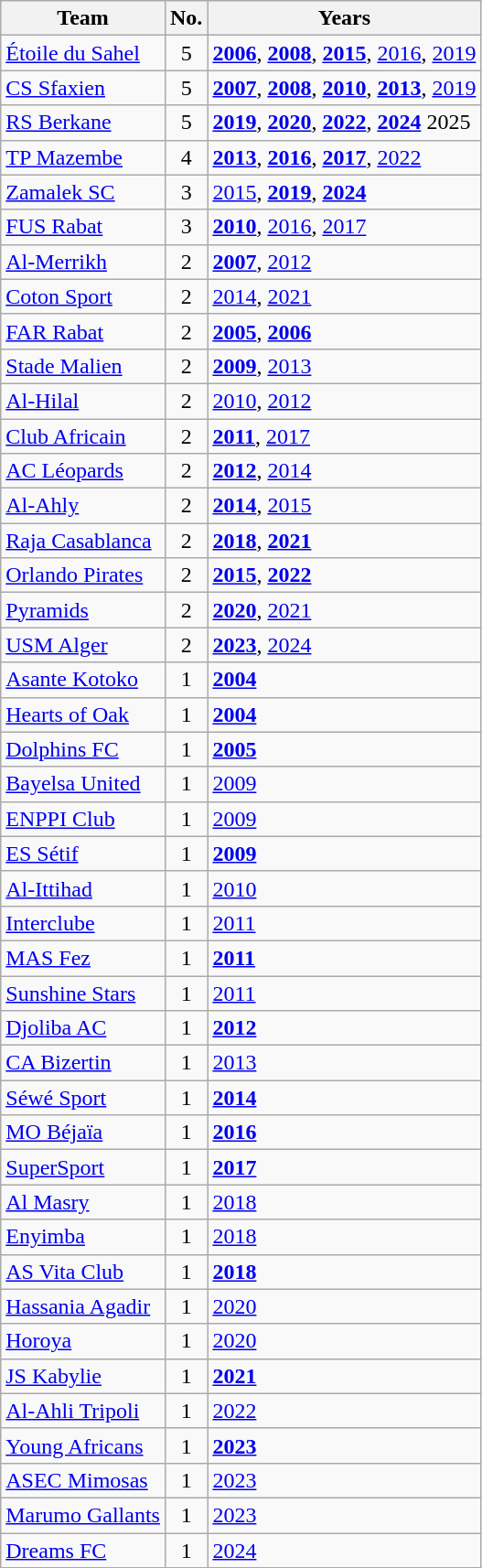<table class="wikitable sortable">
<tr>
<th>Team</th>
<th>No.</th>
<th>Years</th>
</tr>
<tr>
<td> <a href='#'>Étoile du Sahel</a></td>
<td align=center>5</td>
<td><strong><a href='#'>2006</a></strong>, <strong><a href='#'>2008</a></strong>, <strong><a href='#'>2015</a></strong>, <a href='#'>2016</a>, <a href='#'>2019</a></td>
</tr>
<tr>
<td> <a href='#'>CS Sfaxien</a></td>
<td align=center>5</td>
<td><strong><a href='#'>2007</a></strong>, <strong><a href='#'>2008</a></strong>, <strong><a href='#'>2010</a></strong>, <strong><a href='#'>2013</a></strong>, <a href='#'>2019</a></td>
</tr>
<tr>
<td> <a href='#'>RS Berkane</a></td>
<td align=center>5</td>
<td><strong><a href='#'>2019</a></strong>, <strong><a href='#'>2020</a></strong>, <strong><a href='#'>2022</a></strong>, <strong><a href='#'>2024</a></strong> 2025</td>
</tr>
<tr>
<td> <a href='#'>TP Mazembe</a></td>
<td align=center>4</td>
<td><strong><a href='#'>2013</a></strong>, <strong><a href='#'>2016</a></strong>, <strong><a href='#'>2017</a></strong>, <a href='#'>2022</a></td>
</tr>
<tr>
<td> <a href='#'>Zamalek SC</a></td>
<td align=center>3</td>
<td><a href='#'>2015</a>, <strong><a href='#'>2019</a></strong>, <strong><a href='#'>2024</a></strong></td>
</tr>
<tr>
<td> <a href='#'>FUS Rabat</a></td>
<td align=center>3</td>
<td><strong><a href='#'>2010</a></strong>, <a href='#'>2016</a>, <a href='#'>2017</a></td>
</tr>
<tr>
<td> <a href='#'>Al-Merrikh</a></td>
<td align="center">2</td>
<td><strong><a href='#'>2007</a></strong>, <a href='#'>2012</a></td>
</tr>
<tr>
<td> <a href='#'>Coton Sport</a></td>
<td align=center>2</td>
<td><a href='#'>2014</a>, <a href='#'>2021</a></td>
</tr>
<tr>
<td> <a href='#'>FAR Rabat</a></td>
<td align=center>2</td>
<td><strong><a href='#'>2005</a></strong>, <strong><a href='#'>2006</a></strong></td>
</tr>
<tr>
<td> <a href='#'>Stade Malien</a></td>
<td align=center>2</td>
<td><strong><a href='#'>2009</a></strong>, <a href='#'>2013</a></td>
</tr>
<tr>
<td> <a href='#'>Al-Hilal</a></td>
<td align=center>2</td>
<td><a href='#'>2010</a>, <a href='#'>2012</a></td>
</tr>
<tr>
<td> <a href='#'>Club Africain</a></td>
<td align=center>2</td>
<td><strong><a href='#'>2011</a></strong>, <a href='#'>2017</a></td>
</tr>
<tr>
<td> <a href='#'>AC Léopards</a></td>
<td align=center>2</td>
<td><strong><a href='#'>2012</a></strong>, <a href='#'>2014</a></td>
</tr>
<tr>
<td> <a href='#'>Al-Ahly</a></td>
<td align=center>2</td>
<td><strong><a href='#'>2014</a></strong>, <a href='#'>2015</a></td>
</tr>
<tr>
<td> <a href='#'>Raja Casablanca</a></td>
<td align=center>2</td>
<td><strong><a href='#'>2018</a></strong>, <strong><a href='#'>2021</a></strong></td>
</tr>
<tr>
<td> <a href='#'>Orlando Pirates</a></td>
<td align=center>2</td>
<td><strong><a href='#'>2015</a></strong>, <strong><a href='#'>2022</a></strong></td>
</tr>
<tr>
<td> <a href='#'>Pyramids</a></td>
<td align=center>2</td>
<td><strong><a href='#'>2020</a></strong>, <a href='#'>2021</a></td>
</tr>
<tr>
<td> <a href='#'>USM Alger</a></td>
<td align=center>2</td>
<td><strong><a href='#'>2023</a></strong>, <a href='#'>2024</a></td>
</tr>
<tr>
<td> <a href='#'>Asante Kotoko</a></td>
<td align=center>1</td>
<td><strong><a href='#'>2004</a></strong></td>
</tr>
<tr>
<td> <a href='#'>Hearts of Oak</a></td>
<td align=center>1</td>
<td><strong><a href='#'>2004</a></strong></td>
</tr>
<tr>
<td> <a href='#'>Dolphins FC</a></td>
<td align=center>1</td>
<td><strong><a href='#'>2005</a></strong></td>
</tr>
<tr>
<td> <a href='#'>Bayelsa United</a></td>
<td align=center>1</td>
<td><a href='#'>2009</a></td>
</tr>
<tr>
<td> <a href='#'>ENPPI Club</a></td>
<td align=center>1</td>
<td><a href='#'>2009</a></td>
</tr>
<tr>
<td> <a href='#'>ES Sétif</a></td>
<td align=center>1</td>
<td><strong><a href='#'>2009</a></strong></td>
</tr>
<tr>
<td> <a href='#'>Al-Ittihad</a></td>
<td align=center>1</td>
<td><a href='#'>2010</a></td>
</tr>
<tr>
<td> <a href='#'>Interclube</a></td>
<td align=center>1</td>
<td><a href='#'>2011</a></td>
</tr>
<tr>
<td> <a href='#'>MAS Fez</a></td>
<td align=center>1</td>
<td><strong><a href='#'>2011</a></strong></td>
</tr>
<tr>
<td> <a href='#'>Sunshine Stars</a></td>
<td align=center>1</td>
<td><a href='#'>2011</a></td>
</tr>
<tr>
<td> <a href='#'>Djoliba AC</a></td>
<td align=center>1</td>
<td><strong><a href='#'>2012</a></strong></td>
</tr>
<tr>
<td> <a href='#'>CA Bizertin</a></td>
<td align=center>1</td>
<td><a href='#'>2013</a></td>
</tr>
<tr>
<td> <a href='#'>Séwé Sport</a></td>
<td align=center>1</td>
<td><strong><a href='#'>2014</a></strong></td>
</tr>
<tr>
<td> <a href='#'>MO Béjaïa</a></td>
<td align=center>1</td>
<td><strong><a href='#'>2016</a></strong></td>
</tr>
<tr>
<td> <a href='#'>SuperSport</a></td>
<td align=center>1</td>
<td><strong><a href='#'>2017</a></strong></td>
</tr>
<tr>
<td> <a href='#'>Al Masry</a></td>
<td align=center>1</td>
<td><a href='#'>2018</a></td>
</tr>
<tr>
<td> <a href='#'>Enyimba</a></td>
<td align=center>1</td>
<td><a href='#'>2018</a></td>
</tr>
<tr>
<td> <a href='#'>AS Vita Club</a></td>
<td align=center>1</td>
<td><strong><a href='#'>2018</a></strong></td>
</tr>
<tr>
<td> <a href='#'>Hassania Agadir</a></td>
<td align=center>1</td>
<td><a href='#'>2020</a></td>
</tr>
<tr>
<td> <a href='#'>Horoya</a></td>
<td align=center>1</td>
<td><a href='#'>2020</a></td>
</tr>
<tr>
<td> <a href='#'>JS Kabylie</a></td>
<td align=center>1</td>
<td><strong><a href='#'>2021</a></strong></td>
</tr>
<tr>
<td> <a href='#'>Al-Ahli Tripoli</a></td>
<td align=center>1</td>
<td><a href='#'>2022</a></td>
</tr>
<tr>
<td> <a href='#'>Young Africans</a></td>
<td align=center>1</td>
<td><strong><a href='#'>2023</a></strong></td>
</tr>
<tr>
<td> <a href='#'>ASEC Mimosas</a></td>
<td align=center>1</td>
<td><a href='#'>2023</a></td>
</tr>
<tr>
<td> <a href='#'>Marumo Gallants</a></td>
<td align=center>1</td>
<td><a href='#'>2023</a></td>
</tr>
<tr>
<td> <a href='#'>Dreams FC</a></td>
<td align=center>1</td>
<td><a href='#'>2024</a></td>
</tr>
</table>
